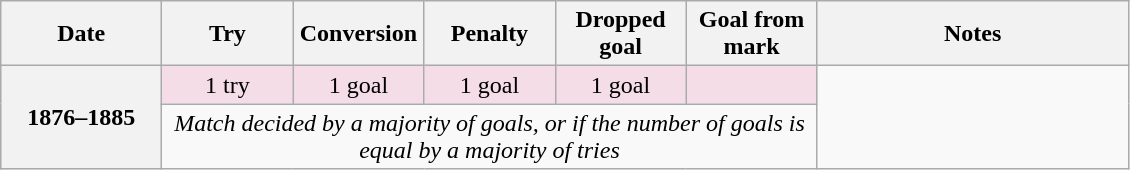<table class="wikitable">
<tr>
<th scope="col" width="100px">Date</th>
<th scope="col" width="80px">Try</th>
<th scope="col" width="80px">Conversion</th>
<th scope="col" width="80px">Penalty</th>
<th scope="col" width="80px">Dropped goal</th>
<th scope="col" width="80px">Goal from mark</th>
<th scope="col" width="200px">Notes<br></th>
</tr>
<tr style="text-align:center; background:#F4DDE7;">
<th rowspan="2">1876–1885</th>
<td>1 try</td>
<td>1 goal</td>
<td>1 goal</td>
<td>1 goal</td>
<td></td>
</tr>
<tr style="text-align:center;">
<td colspan="5"><em>Match decided by a majority of goals, or if the number of goals is equal by a majority of tries</em><br></td>
</tr>
</table>
